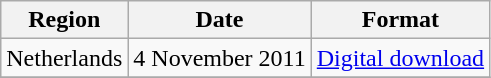<table class="wikitable">
<tr>
<th>Region</th>
<th>Date</th>
<th>Format</th>
</tr>
<tr>
<td>Netherlands</td>
<td rowspan="1">4 November 2011</td>
<td rowspan="1"><a href='#'>Digital download</a></td>
</tr>
<tr>
</tr>
</table>
